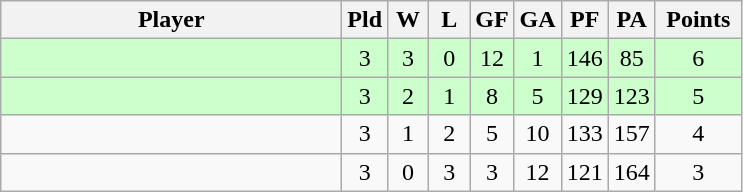<table class=wikitable style="text-align:center">
<tr>
<th width=220>Player</th>
<th width=20>Pld</th>
<th width=20>W</th>
<th width=20>L</th>
<th width=20>GF</th>
<th width=20>GA</th>
<th width=20>PF</th>
<th width=20>PA</th>
<th width=50>Points</th>
</tr>
<tr bgcolor="#ccffcc">
<td align=left></td>
<td>3</td>
<td>3</td>
<td>0</td>
<td>12</td>
<td>1</td>
<td>146</td>
<td>85</td>
<td>6</td>
</tr>
<tr bgcolor="#ccffcc">
<td align=left></td>
<td>3</td>
<td>2</td>
<td>1</td>
<td>8</td>
<td>5</td>
<td>129</td>
<td>123</td>
<td>5</td>
</tr>
<tr>
<td align=left></td>
<td>3</td>
<td>1</td>
<td>2</td>
<td>5</td>
<td>10</td>
<td>133</td>
<td>157</td>
<td>4</td>
</tr>
<tr>
<td align=left></td>
<td>3</td>
<td>0</td>
<td>3</td>
<td>3</td>
<td>12</td>
<td>121</td>
<td>164</td>
<td>3</td>
</tr>
</table>
